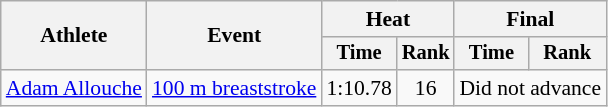<table class=wikitable style="font-size:90%">
<tr>
<th rowspan="2">Athlete</th>
<th rowspan="2">Event</th>
<th colspan="2">Heat</th>
<th colspan="2">Final</th>
</tr>
<tr style="font-size:95%">
<th>Time</th>
<th>Rank</th>
<th>Time</th>
<th>Rank</th>
</tr>
<tr align=center>
<td align=left><a href='#'>Adam Allouche</a></td>
<td align=left><a href='#'>100 m breaststroke</a></td>
<td>1:10.78</td>
<td>16</td>
<td colspan="2">Did not advance</td>
</tr>
</table>
